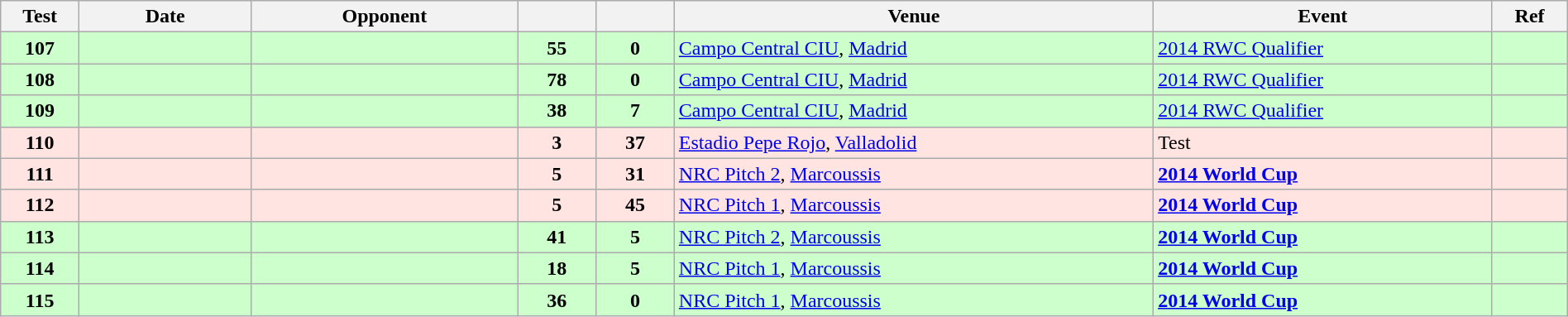<table class="wikitable sortable" style="width:100%">
<tr>
<th style="width:5%">Test</th>
<th style="width:11%">Date</th>
<th style="width:17%">Opponent</th>
<th style="width:5%"></th>
<th style="width:5%"></th>
<th>Venue</th>
<th>Event</th>
<th>Ref</th>
</tr>
<tr bgcolor="#ccffcc">
<td align="center"><strong>107</strong></td>
<td></td>
<td></td>
<td align="center"><strong>55</strong></td>
<td align="center"><strong>0</strong></td>
<td><a href='#'>Campo Central CIU</a>, <a href='#'>Madrid</a></td>
<td><a href='#'>2014 RWC Qualifier</a></td>
<td></td>
</tr>
<tr bgcolor="#ccffcc">
<td align="center"><strong>108</strong></td>
<td></td>
<td></td>
<td align="center"><strong>78</strong></td>
<td align="center"><strong>0</strong></td>
<td><a href='#'>Campo Central CIU</a>, <a href='#'>Madrid</a></td>
<td><a href='#'>2014 RWC Qualifier</a></td>
<td></td>
</tr>
<tr bgcolor="#ccffcc">
<td align="center"><strong>109</strong></td>
<td></td>
<td></td>
<td align="center"><strong>38</strong></td>
<td align="center"><strong>7</strong></td>
<td><a href='#'>Campo Central CIU</a>, <a href='#'>Madrid</a></td>
<td><a href='#'>2014 RWC Qualifier</a></td>
<td></td>
</tr>
<tr bgcolor="FFE4E1">
<td align="center"><strong>110</strong></td>
<td></td>
<td></td>
<td align="center"><strong>3</strong></td>
<td align="center"><strong>37</strong></td>
<td><a href='#'>Estadio Pepe Rojo</a>, <a href='#'>Valladolid</a></td>
<td>Test</td>
<td></td>
</tr>
<tr bgcolor="FFE4E1">
<td align="center"><strong>111</strong></td>
<td></td>
<td></td>
<td align="center"><strong>5</strong></td>
<td align="center"><strong>31</strong></td>
<td><a href='#'>NRC Pitch 2</a>, <a href='#'>Marcoussis</a></td>
<td><a href='#'><strong>2014 World Cup</strong></a></td>
<td></td>
</tr>
<tr bgcolor="FFE4E1">
<td align="center"><strong>112</strong></td>
<td></td>
<td></td>
<td align="center"><strong>5</strong></td>
<td align="center"><strong>45</strong></td>
<td><a href='#'>NRC Pitch 1</a>, <a href='#'>Marcoussis</a></td>
<td><a href='#'><strong>2014 World Cup</strong></a></td>
<td></td>
</tr>
<tr bgcolor="#ccffcc">
<td align="center"><strong>113</strong></td>
<td></td>
<td></td>
<td align="center"><strong>41</strong></td>
<td align="center"><strong>5</strong></td>
<td><a href='#'>NRC Pitch 2</a>, <a href='#'>Marcoussis</a></td>
<td><a href='#'><strong>2014 World Cup</strong></a></td>
<td></td>
</tr>
<tr bgcolor="#ccffcc">
<td align="center"><strong>114</strong></td>
<td></td>
<td></td>
<td align="center"><strong>18</strong></td>
<td align="center"><strong>5</strong></td>
<td><a href='#'>NRC Pitch 1</a>, <a href='#'>Marcoussis</a></td>
<td><a href='#'><strong>2014 World Cup</strong></a></td>
<td></td>
</tr>
<tr bgcolor="#ccffcc">
<td align="center"><strong>115</strong></td>
<td></td>
<td></td>
<td align="center"><strong>36</strong></td>
<td align="center"><strong>0</strong></td>
<td><a href='#'>NRC Pitch 1</a>, <a href='#'>Marcoussis</a></td>
<td><a href='#'><strong>2014 World Cup</strong></a></td>
<td></td>
</tr>
</table>
